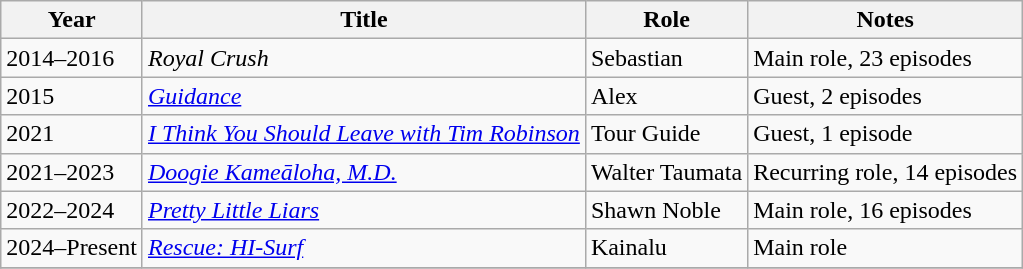<table class="wikitable">
<tr>
<th>Year</th>
<th>Title</th>
<th>Role</th>
<th>Notes</th>
</tr>
<tr>
<td>2014–2016</td>
<td><em>Royal Crush</em></td>
<td>Sebastian</td>
<td>Main role, 23 episodes</td>
</tr>
<tr>
<td>2015</td>
<td><em><a href='#'>Guidance</a></em></td>
<td>Alex</td>
<td>Guest, 2 episodes</td>
</tr>
<tr>
<td>2021</td>
<td><em><a href='#'>I Think You Should Leave with Tim Robinson</a></em></td>
<td>Tour Guide</td>
<td>Guest, 1 episode</td>
</tr>
<tr>
<td>2021–2023</td>
<td><em><a href='#'>Doogie Kameāloha, M.D.</a></em></td>
<td>Walter Taumata</td>
<td>Recurring role, 14 episodes</td>
</tr>
<tr>
<td>2022–2024</td>
<td><em><a href='#'>Pretty Little Liars</a></em></td>
<td>Shawn Noble</td>
<td>Main role, 16 episodes</td>
</tr>
<tr>
<td>2024–Present</td>
<td><em><a href='#'>Rescue: HI-Surf</a></em></td>
<td>Kainalu</td>
<td>Main role</td>
</tr>
<tr>
</tr>
</table>
